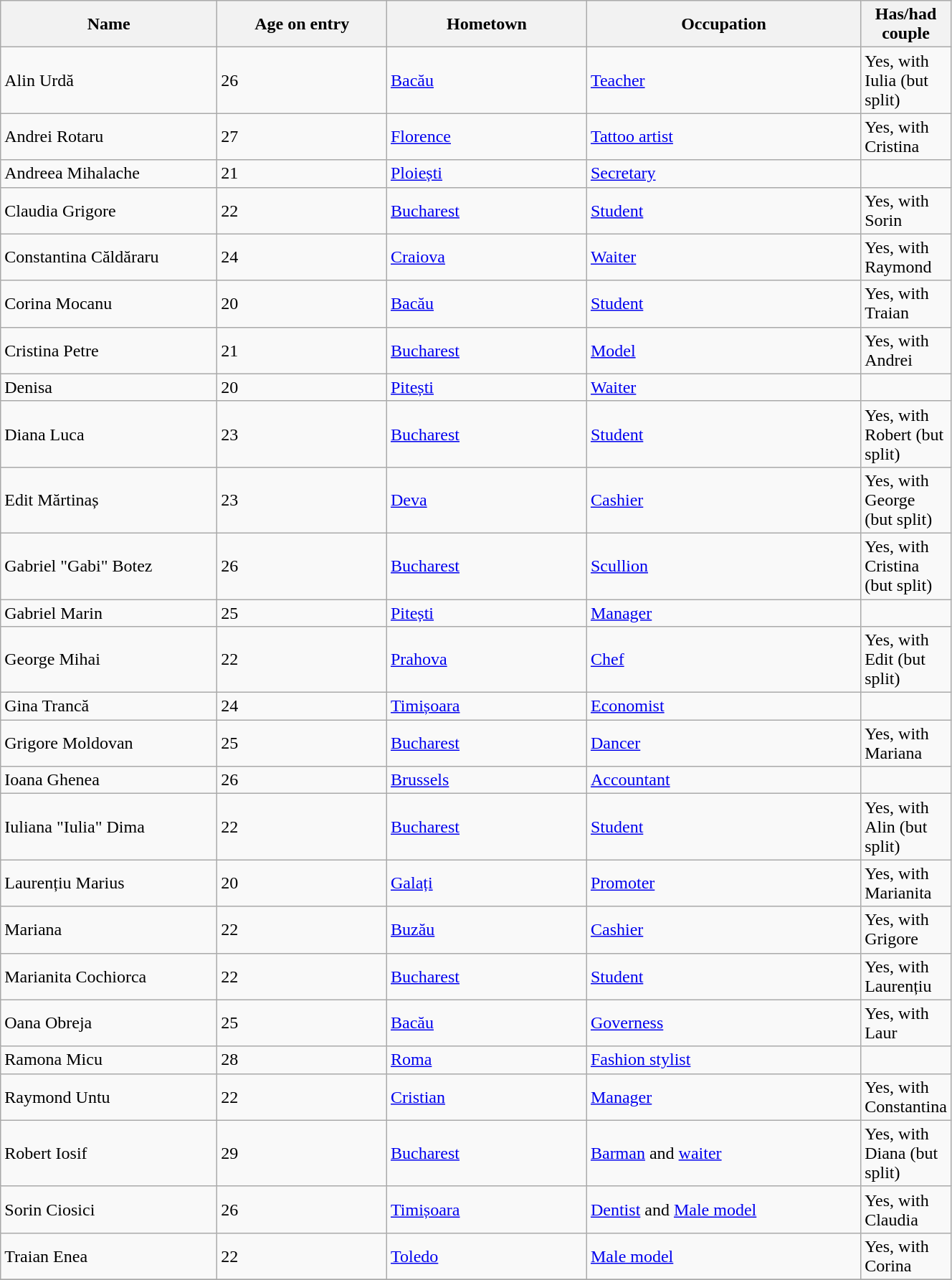<table class="wikitable sortable" style="width: 70%">
<tr>
<th style="width: 25%">Name</th>
<th style="width: 20%">Age on entry</th>
<th style="width: 23%">Hometown</th>
<th style="width: 40%">Occupation</th>
<th style="width: 190%">Has/had couple</th>
</tr>
<tr>
<td>Alin Urdă</td>
<td>26</td>
<td><a href='#'>Bacău</a></td>
<td><a href='#'>Teacher</a></td>
<td>Yes, with Iulia (but split)</td>
</tr>
<tr>
<td>Andrei Rotaru</td>
<td>27</td>
<td align="left"> <a href='#'>Florence</a></td>
<td><a href='#'>Tattoo artist</a></td>
<td>Yes, with Cristina</td>
</tr>
<tr>
<td>Andreea Mihalache</td>
<td>21</td>
<td><a href='#'>Ploiești</a></td>
<td><a href='#'>Secretary</a></td>
<td></td>
</tr>
<tr>
<td>Claudia Grigore</td>
<td>22</td>
<td><a href='#'>Bucharest</a></td>
<td><a href='#'>Student</a></td>
<td>Yes, with Sorin</td>
</tr>
<tr>
<td>Constantina Căldăraru</td>
<td>24</td>
<td><a href='#'>Craiova</a></td>
<td><a href='#'>Waiter</a></td>
<td>Yes, with Raymond</td>
</tr>
<tr>
<td>Corina Mocanu</td>
<td>20</td>
<td><a href='#'>Bacău</a></td>
<td><a href='#'>Student</a></td>
<td>Yes, with Traian</td>
</tr>
<tr>
<td>Cristina Petre</td>
<td>21</td>
<td><a href='#'>Bucharest</a></td>
<td><a href='#'>Model</a></td>
<td>Yes, with Andrei</td>
</tr>
<tr>
<td>Denisa</td>
<td>20</td>
<td><a href='#'>Pitești</a></td>
<td><a href='#'>Waiter</a></td>
<td></td>
</tr>
<tr>
<td>Diana Luca</td>
<td>23</td>
<td><a href='#'>Bucharest</a></td>
<td><a href='#'>Student</a></td>
<td>Yes, with Robert (but split)</td>
</tr>
<tr>
<td>Edit Mărtinaș</td>
<td>23</td>
<td><a href='#'>Deva</a></td>
<td><a href='#'>Cashier</a></td>
<td>Yes, with George (but split)</td>
</tr>
<tr>
<td>Gabriel "Gabi" Botez</td>
<td>26</td>
<td><a href='#'>Bucharest</a></td>
<td><a href='#'>Scullion</a></td>
<td>Yes, with Cristina (but split)</td>
</tr>
<tr>
<td>Gabriel Marin</td>
<td>25</td>
<td><a href='#'>Pitești</a></td>
<td><a href='#'>Manager</a></td>
<td></td>
</tr>
<tr>
<td>George Mihai</td>
<td>22</td>
<td><a href='#'>Prahova</a></td>
<td><a href='#'>Chef</a></td>
<td>Yes, with Edit (but split)</td>
</tr>
<tr>
<td>Gina Trancă</td>
<td>24</td>
<td><a href='#'>Timișoara</a></td>
<td><a href='#'>Economist</a></td>
<td></td>
</tr>
<tr>
<td>Grigore Moldovan</td>
<td>25</td>
<td><a href='#'>Bucharest</a></td>
<td><a href='#'>Dancer</a></td>
<td>Yes, with Mariana</td>
</tr>
<tr>
<td>Ioana Ghenea</td>
<td>26</td>
<td align="left"> <a href='#'>Brussels</a></td>
<td><a href='#'>Accountant</a></td>
<td></td>
</tr>
<tr>
<td>Iuliana "Iulia" Dima</td>
<td>22</td>
<td><a href='#'>Bucharest</a></td>
<td><a href='#'>Student</a></td>
<td>Yes, with Alin (but split)</td>
</tr>
<tr>
<td>Laurențiu Marius</td>
<td>20</td>
<td><a href='#'>Galați</a></td>
<td><a href='#'>Promoter</a></td>
<td>Yes, with Marianita</td>
</tr>
<tr>
<td>Mariana</td>
<td>22</td>
<td><a href='#'>Buzău</a></td>
<td><a href='#'>Cashier</a></td>
<td>Yes, with Grigore</td>
</tr>
<tr>
<td>Marianita Cochiorca</td>
<td>22</td>
<td><a href='#'>Bucharest</a></td>
<td><a href='#'>Student</a></td>
<td>Yes, with Laurențiu</td>
</tr>
<tr>
<td>Oana Obreja</td>
<td>25</td>
<td><a href='#'>Bacău</a></td>
<td><a href='#'>Governess</a></td>
<td>Yes, with Laur</td>
</tr>
<tr>
<td>Ramona Micu</td>
<td>28</td>
<td align="left"> <a href='#'>Roma</a></td>
<td><a href='#'>Fashion stylist</a></td>
<td></td>
</tr>
<tr>
<td>Raymond Untu</td>
<td>22</td>
<td><a href='#'>Cristian</a></td>
<td><a href='#'>Manager</a></td>
<td>Yes, with Constantina</td>
</tr>
<tr>
<td>Robert Iosif</td>
<td>29</td>
<td><a href='#'>Bucharest</a></td>
<td><a href='#'>Barman</a> and <a href='#'>waiter</a></td>
<td>Yes, with Diana (but split)</td>
</tr>
<tr>
<td>Sorin Ciosici</td>
<td>26</td>
<td><a href='#'>Timișoara</a></td>
<td><a href='#'>Dentist</a> and <a href='#'>Male model</a></td>
<td>Yes, with Claudia</td>
</tr>
<tr>
<td>Traian Enea</td>
<td>22</td>
<td align="left"> <a href='#'>Toledo</a></td>
<td><a href='#'>Male model</a></td>
<td>Yes, with Corina</td>
</tr>
<tr>
</tr>
</table>
